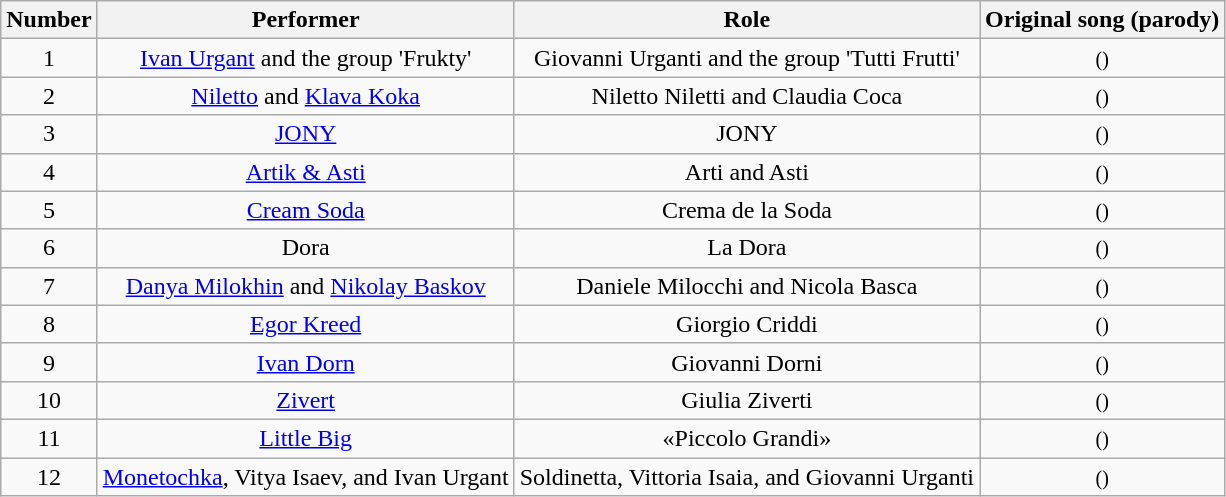<table class="wikitable sortable" style="text-align: center;">
<tr>
<th>Number</th>
<th>Performer</th>
<th>Role</th>
<th>Original song (parody)</th>
</tr>
<tr>
<td>1</td>
<td><a href='#'>Ivan Urgant</a> and the group 'Frukty'</td>
<td>Giovanni Urganti and the group 'Tutti Frutti'</td>
<td> <small>()</small></td>
</tr>
<tr>
<td>2</td>
<td><a href='#'>Niletto</a> and <a href='#'>Klava Koka</a></td>
<td>Niletto Niletti and Claudia Coca</td>
<td> <small>()</small></td>
</tr>
<tr>
<td>3</td>
<td><a href='#'>JONY</a></td>
<td>JONY</td>
<td> <small>()</small></td>
</tr>
<tr>
<td>4</td>
<td><a href='#'>Artik & Asti</a></td>
<td>Arti and Asti</td>
<td> <small>()</small></td>
</tr>
<tr>
<td>5</td>
<td><a href='#'>Cream Soda</a></td>
<td>Crema de la Soda</td>
<td> <small>()</small></td>
</tr>
<tr>
<td>6</td>
<td>Dora</td>
<td>La Dora</td>
<td> <small>()</small></td>
</tr>
<tr>
<td>7</td>
<td><a href='#'>Danya Milokhin</a> and <a href='#'>Nikolay Baskov</a></td>
<td>Daniele Milocchi and Nicola Basca</td>
<td> <small>()</small></td>
</tr>
<tr>
<td>8</td>
<td><a href='#'>Egor Kreed</a></td>
<td>Giorgio Criddi</td>
<td> <small>()</small></td>
</tr>
<tr>
<td>9</td>
<td><a href='#'>Ivan Dorn</a></td>
<td>Giovanni Dorni</td>
<td> <small>()</small></td>
</tr>
<tr>
<td>10</td>
<td><a href='#'>Zivert</a></td>
<td>Giulia Ziverti</td>
<td> <small>()</small></td>
</tr>
<tr>
<td>11</td>
<td><a href='#'>Little Big</a></td>
<td>«Piccolo Grandi»</td>
<td> <small>()</small></td>
</tr>
<tr>
<td>12</td>
<td><a href='#'>Monetochka</a>, Vitya Isaev, and Ivan Urgant</td>
<td>Soldinetta, Vittoria Isaia, and Giovanni Urganti</td>
<td> <small>()</small></td>
</tr>
</table>
